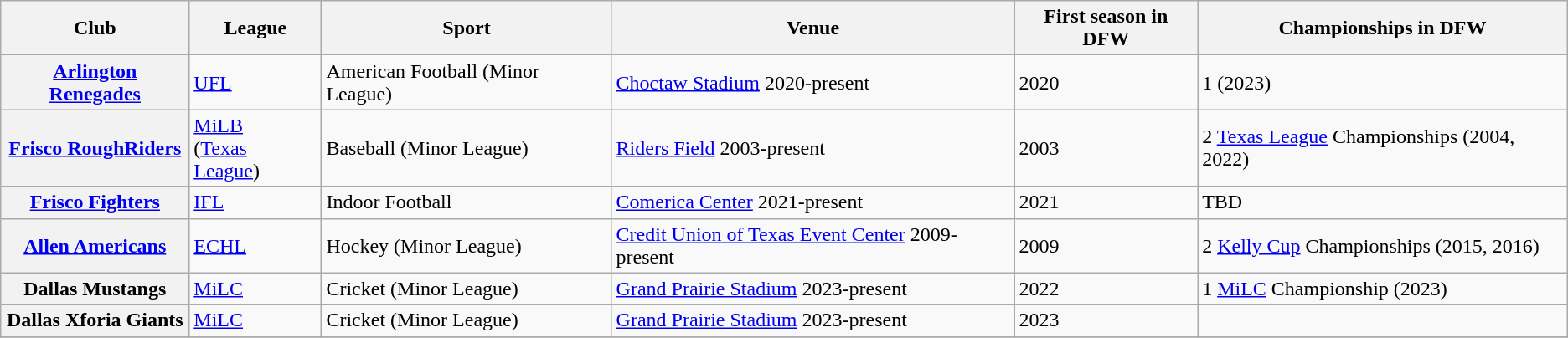<table class="wikitable">
<tr>
<th scope="col">Club</th>
<th scope="col">League</th>
<th scope="col">Sport</th>
<th scope="col">Venue</th>
<th scope="col">First season in DFW</th>
<th scope="col">Championships in DFW</th>
</tr>
<tr>
<th><a href='#'>Arlington Renegades</a></th>
<td [(2020)><a href='#'>UFL</a></td>
<td>American Football (Minor League)</td>
<td><a href='#'>Choctaw Stadium</a> 2020-present</td>
<td>2020</td>
<td>1  (2023)</td>
</tr>
<tr>
<th><a href='#'>Frisco RoughRiders</a></th>
<td><a href='#'>MiLB</a><br>(<a href='#'>Texas League</a>)</td>
<td>Baseball (Minor League)</td>
<td><a href='#'>Riders Field</a> 2003-present</td>
<td>2003</td>
<td>2 <a href='#'>Texas League</a> Championships (2004, 2022)</td>
</tr>
<tr>
<th><a href='#'>Frisco Fighters</a></th>
<td><a href='#'>IFL</a></td>
<td>Indoor Football</td>
<td><a href='#'>Comerica Center</a> 2021-present</td>
<td>2021</td>
<td>TBD</td>
</tr>
<tr>
<th><a href='#'>Allen Americans</a></th>
<td><a href='#'>ECHL</a></td>
<td>Hockey (Minor League)</td>
<td><a href='#'>Credit Union of Texas Event Center</a> 2009-present</td>
<td>2009</td>
<td>2 <a href='#'>Kelly Cup</a> Championships (2015, 2016)</td>
</tr>
<tr>
<th><strong>Dallas Mustangs</strong></th>
<td><a href='#'>MiLC</a></td>
<td>Cricket (Minor League)</td>
<td><a href='#'>Grand Prairie Stadium</a> 2023-present</td>
<td>2022</td>
<td>1 <a href='#'>MiLC</a> Championship (2023)</td>
</tr>
<tr>
<th><strong>Dallas Xforia Giants</strong></th>
<td><a href='#'>MiLC</a></td>
<td>Cricket (Minor League)</td>
<td><a href='#'>Grand Prairie Stadium</a> 2023-present</td>
<td>2023</td>
<td></td>
</tr>
<tr>
</tr>
</table>
